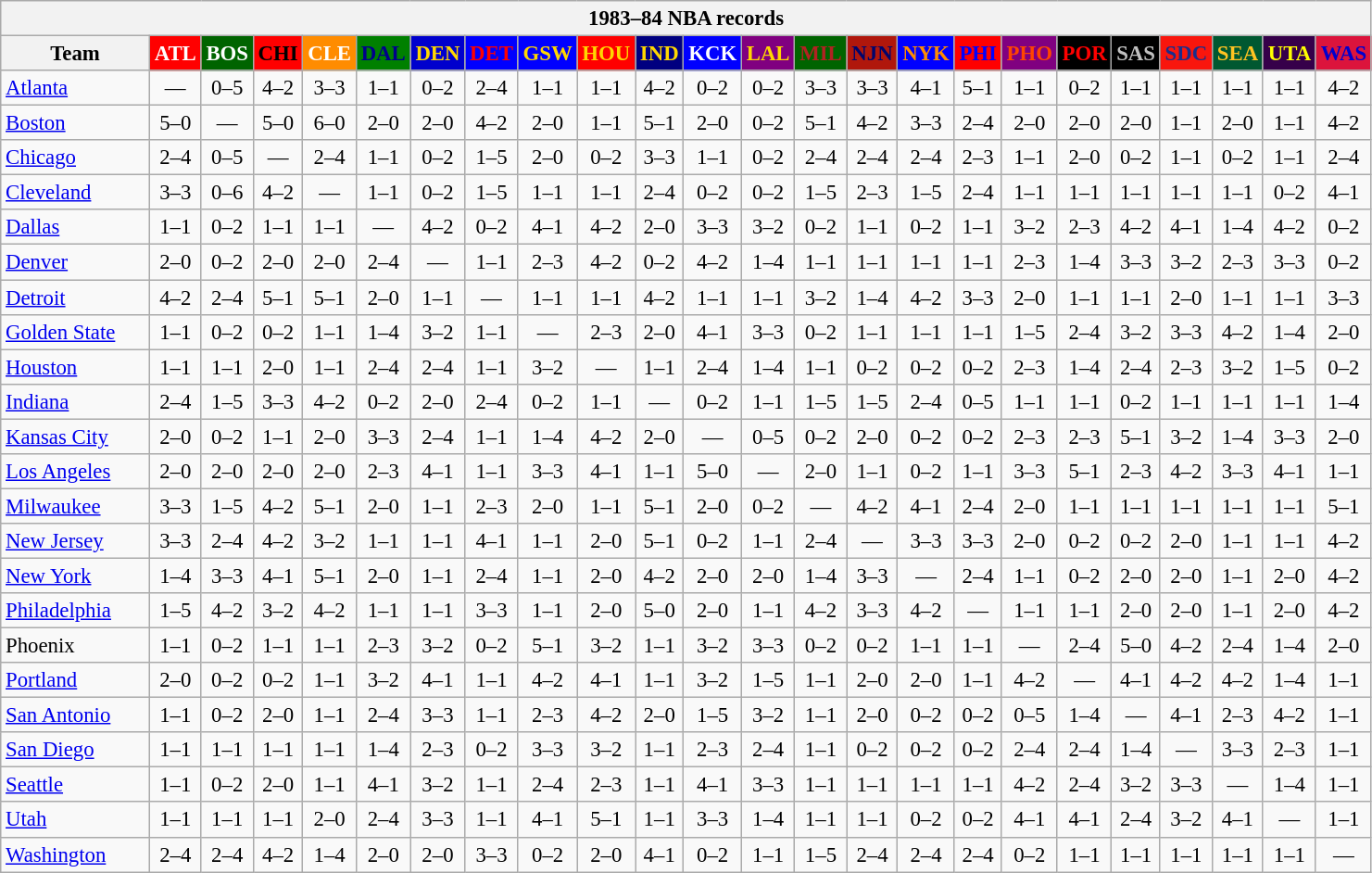<table class="wikitable" style="font-size:95%; text-align:center;">
<tr>
<th colspan=24>1983–84 NBA records</th>
</tr>
<tr>
<th width=100>Team</th>
<th style="background:#FF0000;color:#FFFFFF;width=35">ATL</th>
<th style="background:#006400;color:#FFFFFF;width=35">BOS</th>
<th style="background:#FF0000;color:#000000;width=35">CHI</th>
<th style="background:#FF8C00;color:#FFFFFF;width=35">CLE</th>
<th style="background:#008000;color:#00008B;width=35">DAL</th>
<th style="background:#0000CD;color:#FFD700;width=35">DEN</th>
<th style="background:#0000FF;color:#FF0000;width=35">DET</th>
<th style="background:#0000FF;color:#FFD700;width=35">GSW</th>
<th style="background:#FF0000;color:#FFD700;width=35">HOU</th>
<th style="background:#000080;color:#FFD700;width=35">IND</th>
<th style="background:#0000FF;color:#FFFFFF;width=35">KCK</th>
<th style="background:#800080;color:#FFD700;width=35">LAL</th>
<th style="background:#006400;color:#B22222;width=35">MIL</th>
<th style="background:#B0170C;color:#00056D;width=35">NJN</th>
<th style="background:#0000FF;color:#FF8C00;width=35">NYK</th>
<th style="background:#FF0000;color:#0000FF;width=35">PHI</th>
<th style="background:#800080;color:#FF4500;width=35">PHO</th>
<th style="background:#000000;color:#FF0000;width=35">POR</th>
<th style="background:#000000;color:#C0C0C0;width=35">SAS</th>
<th style="background:#F9160D;color:#1A2E8B;width=35">SDC</th>
<th style="background:#005831;color:#FFC322;width=35">SEA</th>
<th style="background:#36004A;color:#FFFF00;width=35">UTA</th>
<th style="background:#DC143C;color:#0000CD;width=35">WAS</th>
</tr>
<tr>
<td style="text-align:left;"><a href='#'>Atlanta</a></td>
<td>—</td>
<td>0–5</td>
<td>4–2</td>
<td>3–3</td>
<td>1–1</td>
<td>0–2</td>
<td>2–4</td>
<td>1–1</td>
<td>1–1</td>
<td>4–2</td>
<td>0–2</td>
<td>0–2</td>
<td>3–3</td>
<td>3–3</td>
<td>4–1</td>
<td>5–1</td>
<td>1–1</td>
<td>0–2</td>
<td>1–1</td>
<td>1–1</td>
<td>1–1</td>
<td>1–1</td>
<td>4–2</td>
</tr>
<tr>
<td style="text-align:left;"><a href='#'>Boston</a></td>
<td>5–0</td>
<td>—</td>
<td>5–0</td>
<td>6–0</td>
<td>2–0</td>
<td>2–0</td>
<td>4–2</td>
<td>2–0</td>
<td>1–1</td>
<td>5–1</td>
<td>2–0</td>
<td>0–2</td>
<td>5–1</td>
<td>4–2</td>
<td>3–3</td>
<td>2–4</td>
<td>2–0</td>
<td>2–0</td>
<td>2–0</td>
<td>1–1</td>
<td>2–0</td>
<td>1–1</td>
<td>4–2</td>
</tr>
<tr>
<td style="text-align:left;"><a href='#'>Chicago</a></td>
<td>2–4</td>
<td>0–5</td>
<td>—</td>
<td>2–4</td>
<td>1–1</td>
<td>0–2</td>
<td>1–5</td>
<td>2–0</td>
<td>0–2</td>
<td>3–3</td>
<td>1–1</td>
<td>0–2</td>
<td>2–4</td>
<td>2–4</td>
<td>2–4</td>
<td>2–3</td>
<td>1–1</td>
<td>2–0</td>
<td>0–2</td>
<td>1–1</td>
<td>0–2</td>
<td>1–1</td>
<td>2–4</td>
</tr>
<tr>
<td style="text-align:left;"><a href='#'>Cleveland</a></td>
<td>3–3</td>
<td>0–6</td>
<td>4–2</td>
<td>—</td>
<td>1–1</td>
<td>0–2</td>
<td>1–5</td>
<td>1–1</td>
<td>1–1</td>
<td>2–4</td>
<td>0–2</td>
<td>0–2</td>
<td>1–5</td>
<td>2–3</td>
<td>1–5</td>
<td>2–4</td>
<td>1–1</td>
<td>1–1</td>
<td>1–1</td>
<td>1–1</td>
<td>1–1</td>
<td>0–2</td>
<td>4–1</td>
</tr>
<tr>
<td style="text-align:left;"><a href='#'>Dallas</a></td>
<td>1–1</td>
<td>0–2</td>
<td>1–1</td>
<td>1–1</td>
<td>—</td>
<td>4–2</td>
<td>0–2</td>
<td>4–1</td>
<td>4–2</td>
<td>2–0</td>
<td>3–3</td>
<td>3–2</td>
<td>0–2</td>
<td>1–1</td>
<td>0–2</td>
<td>1–1</td>
<td>3–2</td>
<td>2–3</td>
<td>4–2</td>
<td>4–1</td>
<td>1–4</td>
<td>4–2</td>
<td>0–2</td>
</tr>
<tr>
<td style="text-align:left;"><a href='#'>Denver</a></td>
<td>2–0</td>
<td>0–2</td>
<td>2–0</td>
<td>2–0</td>
<td>2–4</td>
<td>—</td>
<td>1–1</td>
<td>2–3</td>
<td>4–2</td>
<td>0–2</td>
<td>4–2</td>
<td>1–4</td>
<td>1–1</td>
<td>1–1</td>
<td>1–1</td>
<td>1–1</td>
<td>2–3</td>
<td>1–4</td>
<td>3–3</td>
<td>3–2</td>
<td>2–3</td>
<td>3–3</td>
<td>0–2</td>
</tr>
<tr>
<td style="text-align:left;"><a href='#'>Detroit</a></td>
<td>4–2</td>
<td>2–4</td>
<td>5–1</td>
<td>5–1</td>
<td>2–0</td>
<td>1–1</td>
<td>—</td>
<td>1–1</td>
<td>1–1</td>
<td>4–2</td>
<td>1–1</td>
<td>1–1</td>
<td>3–2</td>
<td>1–4</td>
<td>4–2</td>
<td>3–3</td>
<td>2–0</td>
<td>1–1</td>
<td>1–1</td>
<td>2–0</td>
<td>1–1</td>
<td>1–1</td>
<td>3–3</td>
</tr>
<tr>
<td style="text-align:left;"><a href='#'>Golden State</a></td>
<td>1–1</td>
<td>0–2</td>
<td>0–2</td>
<td>1–1</td>
<td>1–4</td>
<td>3–2</td>
<td>1–1</td>
<td>—</td>
<td>2–3</td>
<td>2–0</td>
<td>4–1</td>
<td>3–3</td>
<td>0–2</td>
<td>1–1</td>
<td>1–1</td>
<td>1–1</td>
<td>1–5</td>
<td>2–4</td>
<td>3–2</td>
<td>3–3</td>
<td>4–2</td>
<td>1–4</td>
<td>2–0</td>
</tr>
<tr>
<td style="text-align:left;"><a href='#'>Houston</a></td>
<td>1–1</td>
<td>1–1</td>
<td>2–0</td>
<td>1–1</td>
<td>2–4</td>
<td>2–4</td>
<td>1–1</td>
<td>3–2</td>
<td>—</td>
<td>1–1</td>
<td>2–4</td>
<td>1–4</td>
<td>1–1</td>
<td>0–2</td>
<td>0–2</td>
<td>0–2</td>
<td>2–3</td>
<td>1–4</td>
<td>2–4</td>
<td>2–3</td>
<td>3–2</td>
<td>1–5</td>
<td>0–2</td>
</tr>
<tr>
<td style="text-align:left;"><a href='#'>Indiana</a></td>
<td>2–4</td>
<td>1–5</td>
<td>3–3</td>
<td>4–2</td>
<td>0–2</td>
<td>2–0</td>
<td>2–4</td>
<td>0–2</td>
<td>1–1</td>
<td>—</td>
<td>0–2</td>
<td>1–1</td>
<td>1–5</td>
<td>1–5</td>
<td>2–4</td>
<td>0–5</td>
<td>1–1</td>
<td>1–1</td>
<td>0–2</td>
<td>1–1</td>
<td>1–1</td>
<td>1–1</td>
<td>1–4</td>
</tr>
<tr>
<td style="text-align:left;"><a href='#'>Kansas City</a></td>
<td>2–0</td>
<td>0–2</td>
<td>1–1</td>
<td>2–0</td>
<td>3–3</td>
<td>2–4</td>
<td>1–1</td>
<td>1–4</td>
<td>4–2</td>
<td>2–0</td>
<td>—</td>
<td>0–5</td>
<td>0–2</td>
<td>2–0</td>
<td>0–2</td>
<td>0–2</td>
<td>2–3</td>
<td>2–3</td>
<td>5–1</td>
<td>3–2</td>
<td>1–4</td>
<td>3–3</td>
<td>2–0</td>
</tr>
<tr>
<td style="text-align:left;"><a href='#'>Los Angeles</a></td>
<td>2–0</td>
<td>2–0</td>
<td>2–0</td>
<td>2–0</td>
<td>2–3</td>
<td>4–1</td>
<td>1–1</td>
<td>3–3</td>
<td>4–1</td>
<td>1–1</td>
<td>5–0</td>
<td>—</td>
<td>2–0</td>
<td>1–1</td>
<td>0–2</td>
<td>1–1</td>
<td>3–3</td>
<td>5–1</td>
<td>2–3</td>
<td>4–2</td>
<td>3–3</td>
<td>4–1</td>
<td>1–1</td>
</tr>
<tr>
<td style="text-align:left;"><a href='#'>Milwaukee</a></td>
<td>3–3</td>
<td>1–5</td>
<td>4–2</td>
<td>5–1</td>
<td>2–0</td>
<td>1–1</td>
<td>2–3</td>
<td>2–0</td>
<td>1–1</td>
<td>5–1</td>
<td>2–0</td>
<td>0–2</td>
<td>—</td>
<td>4–2</td>
<td>4–1</td>
<td>2–4</td>
<td>2–0</td>
<td>1–1</td>
<td>1–1</td>
<td>1–1</td>
<td>1–1</td>
<td>1–1</td>
<td>5–1</td>
</tr>
<tr>
<td style="text-align:left;"><a href='#'>New Jersey</a></td>
<td>3–3</td>
<td>2–4</td>
<td>4–2</td>
<td>3–2</td>
<td>1–1</td>
<td>1–1</td>
<td>4–1</td>
<td>1–1</td>
<td>2–0</td>
<td>5–1</td>
<td>0–2</td>
<td>1–1</td>
<td>2–4</td>
<td>—</td>
<td>3–3</td>
<td>3–3</td>
<td>2–0</td>
<td>0–2</td>
<td>0–2</td>
<td>2–0</td>
<td>1–1</td>
<td>1–1</td>
<td>4–2</td>
</tr>
<tr>
<td style="text-align:left;"><a href='#'>New York</a></td>
<td>1–4</td>
<td>3–3</td>
<td>4–1</td>
<td>5–1</td>
<td>2–0</td>
<td>1–1</td>
<td>2–4</td>
<td>1–1</td>
<td>2–0</td>
<td>4–2</td>
<td>2–0</td>
<td>2–0</td>
<td>1–4</td>
<td>3–3</td>
<td>—</td>
<td>2–4</td>
<td>1–1</td>
<td>0–2</td>
<td>2–0</td>
<td>2–0</td>
<td>1–1</td>
<td>2–0</td>
<td>4–2</td>
</tr>
<tr>
<td style="text-align:left;"><a href='#'>Philadelphia</a></td>
<td>1–5</td>
<td>4–2</td>
<td>3–2</td>
<td>4–2</td>
<td>1–1</td>
<td>1–1</td>
<td>3–3</td>
<td>1–1</td>
<td>2–0</td>
<td>5–0</td>
<td>2–0</td>
<td>1–1</td>
<td>4–2</td>
<td>3–3</td>
<td>4–2</td>
<td>—</td>
<td>1–1</td>
<td>1–1</td>
<td>2–0</td>
<td>2–0</td>
<td>1–1</td>
<td>2–0</td>
<td>4–2</td>
</tr>
<tr>
<td style="text-align:left;">Phoenix</td>
<td>1–1</td>
<td>0–2</td>
<td>1–1</td>
<td>1–1</td>
<td>2–3</td>
<td>3–2</td>
<td>0–2</td>
<td>5–1</td>
<td>3–2</td>
<td>1–1</td>
<td>3–2</td>
<td>3–3</td>
<td>0–2</td>
<td>0–2</td>
<td>1–1</td>
<td>1–1</td>
<td>—</td>
<td>2–4</td>
<td>5–0</td>
<td>4–2</td>
<td>2–4</td>
<td>1–4</td>
<td>2–0</td>
</tr>
<tr>
<td style="text-align:left;"><a href='#'>Portland</a></td>
<td>2–0</td>
<td>0–2</td>
<td>0–2</td>
<td>1–1</td>
<td>3–2</td>
<td>4–1</td>
<td>1–1</td>
<td>4–2</td>
<td>4–1</td>
<td>1–1</td>
<td>3–2</td>
<td>1–5</td>
<td>1–1</td>
<td>2–0</td>
<td>2–0</td>
<td>1–1</td>
<td>4–2</td>
<td>—</td>
<td>4–1</td>
<td>4–2</td>
<td>4–2</td>
<td>1–4</td>
<td>1–1</td>
</tr>
<tr>
<td style="text-align:left;"><a href='#'>San Antonio</a></td>
<td>1–1</td>
<td>0–2</td>
<td>2–0</td>
<td>1–1</td>
<td>2–4</td>
<td>3–3</td>
<td>1–1</td>
<td>2–3</td>
<td>4–2</td>
<td>2–0</td>
<td>1–5</td>
<td>3–2</td>
<td>1–1</td>
<td>2–0</td>
<td>0–2</td>
<td>0–2</td>
<td>0–5</td>
<td>1–4</td>
<td>—</td>
<td>4–1</td>
<td>2–3</td>
<td>4–2</td>
<td>1–1</td>
</tr>
<tr>
<td style="text-align:left;"><a href='#'>San Diego</a></td>
<td>1–1</td>
<td>1–1</td>
<td>1–1</td>
<td>1–1</td>
<td>1–4</td>
<td>2–3</td>
<td>0–2</td>
<td>3–3</td>
<td>3–2</td>
<td>1–1</td>
<td>2–3</td>
<td>2–4</td>
<td>1–1</td>
<td>0–2</td>
<td>0–2</td>
<td>0–2</td>
<td>2–4</td>
<td>2–4</td>
<td>1–4</td>
<td>—</td>
<td>3–3</td>
<td>2–3</td>
<td>1–1</td>
</tr>
<tr>
<td style="text-align:left;"><a href='#'>Seattle</a></td>
<td>1–1</td>
<td>0–2</td>
<td>2–0</td>
<td>1–1</td>
<td>4–1</td>
<td>3–2</td>
<td>1–1</td>
<td>2–4</td>
<td>2–3</td>
<td>1–1</td>
<td>4–1</td>
<td>3–3</td>
<td>1–1</td>
<td>1–1</td>
<td>1–1</td>
<td>1–1</td>
<td>4–2</td>
<td>2–4</td>
<td>3–2</td>
<td>3–3</td>
<td>—</td>
<td>1–4</td>
<td>1–1</td>
</tr>
<tr>
<td style="text-align:left;"><a href='#'>Utah</a></td>
<td>1–1</td>
<td>1–1</td>
<td>1–1</td>
<td>2–0</td>
<td>2–4</td>
<td>3–3</td>
<td>1–1</td>
<td>4–1</td>
<td>5–1</td>
<td>1–1</td>
<td>3–3</td>
<td>1–4</td>
<td>1–1</td>
<td>1–1</td>
<td>0–2</td>
<td>0–2</td>
<td>4–1</td>
<td>4–1</td>
<td>2–4</td>
<td>3–2</td>
<td>4–1</td>
<td>—</td>
<td>1–1</td>
</tr>
<tr>
<td style="text-align:left;"><a href='#'>Washington</a></td>
<td>2–4</td>
<td>2–4</td>
<td>4–2</td>
<td>1–4</td>
<td>2–0</td>
<td>2–0</td>
<td>3–3</td>
<td>0–2</td>
<td>2–0</td>
<td>4–1</td>
<td>0–2</td>
<td>1–1</td>
<td>1–5</td>
<td>2–4</td>
<td>2–4</td>
<td>2–4</td>
<td>0–2</td>
<td>1–1</td>
<td>1–1</td>
<td>1–1</td>
<td>1–1</td>
<td>1–1</td>
<td>—</td>
</tr>
</table>
